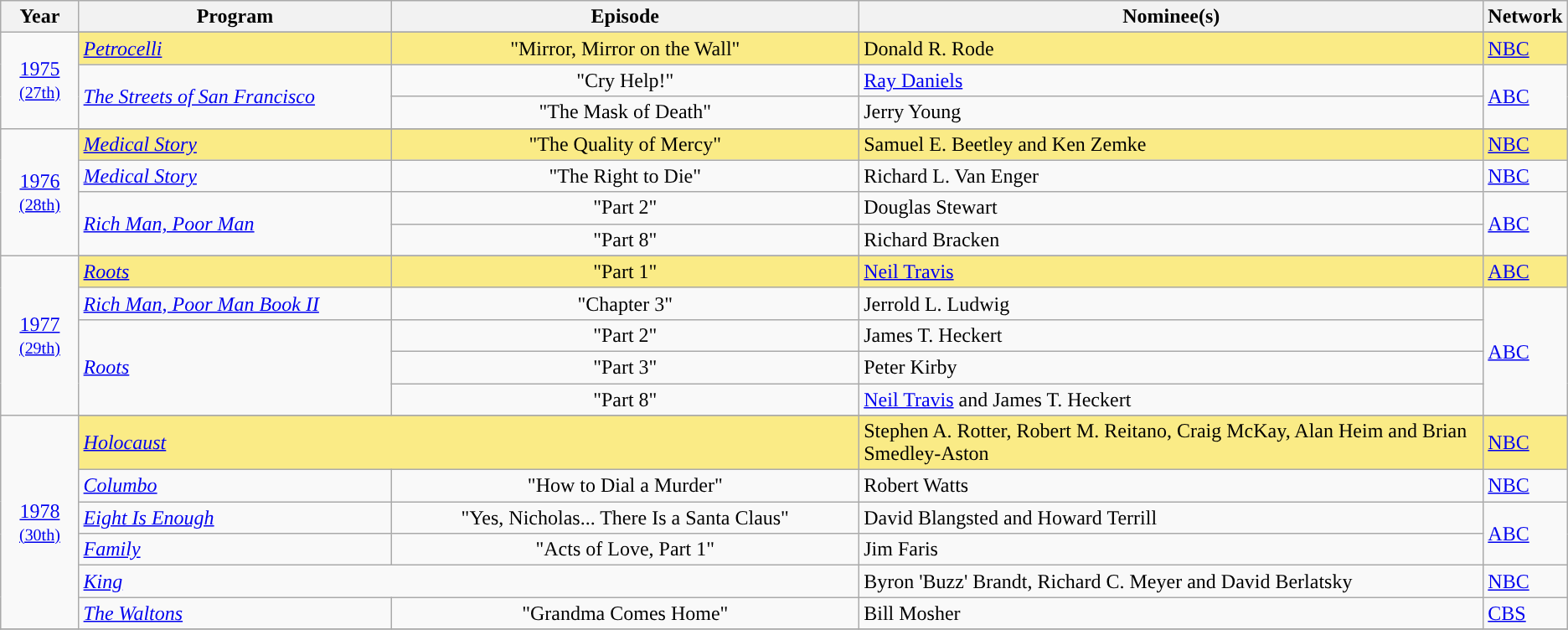<table class="wikitable">
<tr>
<th width="5%">Year</th>
<th width="20%">Program</th>
<th width="30%">Episode</th>
<th width="40%">Nominee(s)</th>
<th width="5%">Network</th>
</tr>
<tr>
<td rowspan=4 style="text-align:center;"><a href='#'>1975</a><br><small><a href='#'>(27th)</a></small><br></td>
</tr>
<tr style="background:#FAEB86;">
<td><em><a href='#'>Petrocelli</a></em></td>
<td align=center>"Mirror, Mirror on the Wall"</td>
<td>Donald R. Rode</td>
<td><a href='#'>NBC</a></td>
</tr>
<tr>
<td rowspan=2><em><a href='#'>The Streets of San Francisco</a></em></td>
<td align=center>"Cry Help!"</td>
<td><a href='#'>Ray Daniels</a></td>
<td rowspan=2><a href='#'>ABC</a></td>
</tr>
<tr>
<td align=center>"The Mask of Death"</td>
<td>Jerry Young</td>
</tr>
<tr>
<td rowspan=5 style="text-align:center;"><a href='#'>1976</a><br><small><a href='#'>(28th)</a></small><br></td>
</tr>
<tr style="background:#FAEB86;">
<td><em><a href='#'>Medical Story</a></em></td>
<td align=center>"The Quality of Mercy"</td>
<td>Samuel E. Beetley and Ken Zemke</td>
<td><a href='#'>NBC</a></td>
</tr>
<tr>
<td><em><a href='#'>Medical Story</a></em></td>
<td align=center>"The Right to Die"</td>
<td>Richard L. Van Enger</td>
<td><a href='#'>NBC</a></td>
</tr>
<tr>
<td rowspan=2><em><a href='#'>Rich Man, Poor Man</a></em></td>
<td align=center>"Part 2"</td>
<td>Douglas Stewart</td>
<td rowspan=2><a href='#'>ABC</a></td>
</tr>
<tr>
<td align=center>"Part 8"</td>
<td>Richard Bracken</td>
</tr>
<tr>
<td rowspan=6 style="text-align:center;"><a href='#'>1977</a><br><small><a href='#'>(29th)</a></small><br></td>
</tr>
<tr style="background:#FAEB86;">
<td><em><a href='#'>Roots</a></em></td>
<td align=center>"Part 1"</td>
<td><a href='#'>Neil Travis</a></td>
<td><a href='#'>ABC</a></td>
</tr>
<tr>
<td><em><a href='#'>Rich Man, Poor Man Book II</a></em></td>
<td align=center>"Chapter 3"</td>
<td>Jerrold L. Ludwig</td>
<td rowspan=4><a href='#'>ABC</a></td>
</tr>
<tr>
<td rowspan=3><em><a href='#'>Roots</a></em></td>
<td align=center>"Part 2"</td>
<td>James T. Heckert</td>
</tr>
<tr>
<td align=center>"Part 3"</td>
<td>Peter Kirby</td>
</tr>
<tr>
<td align=center>"Part 8"</td>
<td><a href='#'>Neil Travis</a> and James T. Heckert</td>
</tr>
<tr>
<td rowspan=7 style="text-align:center;"><a href='#'>1978</a><br><small><a href='#'>(30th)</a></small><br></td>
</tr>
<tr style="background:#FAEB86;">
<td colspan=2><em><a href='#'>Holocaust</a></em></td>
<td>Stephen A. Rotter, Robert M. Reitano, Craig McKay, Alan Heim and Brian Smedley-Aston</td>
<td><a href='#'>NBC</a></td>
</tr>
<tr>
<td><em><a href='#'>Columbo</a></em></td>
<td align=center>"How to Dial a Murder"</td>
<td>Robert Watts</td>
<td><a href='#'>NBC</a></td>
</tr>
<tr>
<td><em><a href='#'>Eight Is Enough</a></em></td>
<td align=center>"Yes, Nicholas... There Is a Santa Claus"</td>
<td>David Blangsted and Howard Terrill</td>
<td rowspan=2><a href='#'>ABC</a></td>
</tr>
<tr>
<td><em><a href='#'>Family</a></em></td>
<td align=center>"Acts of Love, Part 1"</td>
<td>Jim Faris</td>
</tr>
<tr>
<td colspan=2><em><a href='#'>King</a></em></td>
<td>Byron 'Buzz' Brandt, Richard C. Meyer and David Berlatsky</td>
<td><a href='#'>NBC</a></td>
</tr>
<tr>
<td><em><a href='#'>The Waltons</a></em></td>
<td align=center>"Grandma Comes Home"</td>
<td>Bill Mosher</td>
<td><a href='#'>CBS</a></td>
</tr>
<tr>
</tr>
</table>
